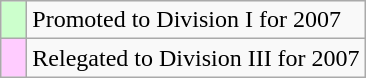<table class="wikitable">
<tr>
<td width=10px bgcolor="#ccffcc"></td>
<td>Promoted to Division I for 2007</td>
</tr>
<tr>
<td width=10px bgcolor="#ffccff"></td>
<td>Relegated to Division III for 2007</td>
</tr>
</table>
